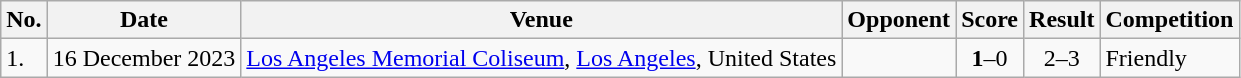<table class="wikitable plainrowheaders sortable">
<tr>
<th>No.</th>
<th>Date</th>
<th>Venue</th>
<th>Opponent</th>
<th>Score</th>
<th>Result</th>
<th>Competition</th>
</tr>
<tr>
<td>1.</td>
<td>16 December 2023</td>
<td><a href='#'>Los Angeles Memorial Coliseum</a>, <a href='#'>Los Angeles</a>, United States</td>
<td></td>
<td align=center><strong>1</strong>–0</td>
<td align=center>2–3</td>
<td>Friendly</td>
</tr>
</table>
